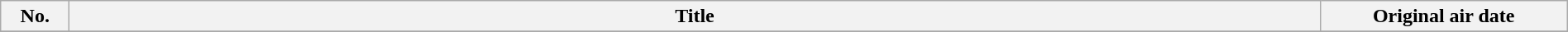<table class="wikitable" style="width:100%; margin:auto; background:#FFF;">
<tr style="border-bottom: 3px solid #;">
<th style="width:3em;">No.</th>
<th>Title</th>
<th style="width:12em;">Original air date</th>
</tr>
<tr>
</tr>
</table>
